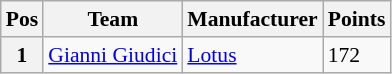<table class="wikitable" style="font-size: 90%">
<tr>
<th>Pos</th>
<th>Team</th>
<th>Manufacturer</th>
<th>Points</th>
</tr>
<tr>
<th>1</th>
<td> <a href='#'>Gianni Giudici</a></td>
<td><a href='#'>Lotus</a></td>
<td>172</td>
</tr>
</table>
